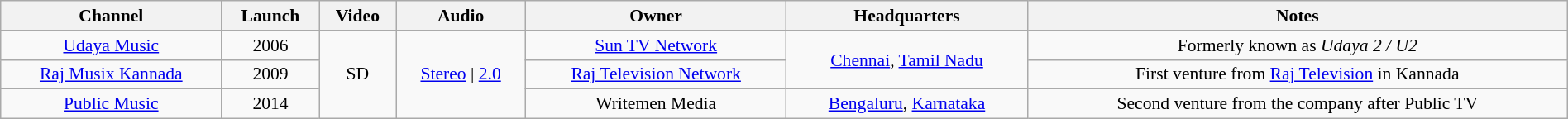<table class="wikitable sortable" style="border-collapse:collapse; font-size: 90%; text-align:center" width="100%">
<tr>
<th>Channel</th>
<th>Launch</th>
<th>Video</th>
<th>Audio</th>
<th>Owner</th>
<th>Headquarters</th>
<th>Notes</th>
</tr>
<tr>
<td><a href='#'>Udaya Music</a></td>
<td>2006</td>
<td rowspan="3">SD</td>
<td rowspan="3"><a href='#'>Stereo</a> | <a href='#'>2.0</a></td>
<td><a href='#'>Sun TV Network</a></td>
<td rowspan="2"><a href='#'>Chennai</a>, <a href='#'>Tamil Nadu</a></td>
<td>Formerly known as <em>Udaya 2 / U2</em></td>
</tr>
<tr>
<td><a href='#'>Raj Musix Kannada</a></td>
<td>2009</td>
<td><a href='#'>Raj Television Network</a></td>
<td>First venture from <a href='#'>Raj Television</a> in Kannada</td>
</tr>
<tr>
<td><a href='#'>Public Music</a></td>
<td>2014</td>
<td>Writemen Media</td>
<td><a href='#'>Bengaluru</a>, <a href='#'>Karnataka</a></td>
<td>Second venture from the company after Public TV</td>
</tr>
</table>
